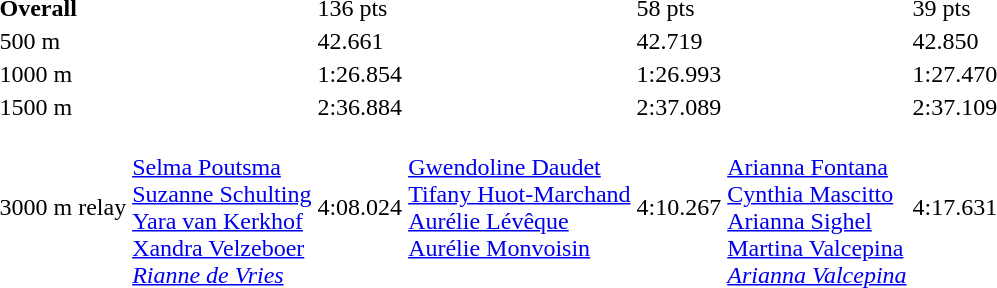<table>
<tr>
<td><strong>Overall</strong></td>
<td></td>
<td>136 pts</td>
<td></td>
<td>58 pts</td>
<td></td>
<td>39 pts</td>
</tr>
<tr>
<td>500 m</td>
<td></td>
<td>42.661</td>
<td></td>
<td>42.719</td>
<td></td>
<td>42.850</td>
</tr>
<tr>
<td>1000 m</td>
<td></td>
<td>1:26.854</td>
<td></td>
<td>1:26.993</td>
<td></td>
<td>1:27.470</td>
</tr>
<tr>
<td>1500 m</td>
<td></td>
<td>2:36.884</td>
<td></td>
<td>2:37.089</td>
<td></td>
<td>2:37.109</td>
</tr>
<tr>
<td>3000 m relay</td>
<td><br><a href='#'>Selma Poutsma</a><br><a href='#'>Suzanne Schulting</a><br><a href='#'>Yara van Kerkhof</a><br><a href='#'>Xandra Velzeboer</a><br><em><a href='#'>Rianne de Vries</a></em></td>
<td>4:08.024</td>
<td valign=top><br><a href='#'>Gwendoline Daudet</a><br><a href='#'>Tifany Huot-Marchand</a><br><a href='#'>Aurélie Lévêque</a><br><a href='#'>Aurélie Monvoisin</a></td>
<td>4:10.267</td>
<td><br><a href='#'>Arianna Fontana</a><br><a href='#'>Cynthia Mascitto</a><br><a href='#'>Arianna Sighel</a><br><a href='#'>Martina Valcepina</a><br><em><a href='#'>Arianna Valcepina</a></em></td>
<td>4:17.631</td>
</tr>
</table>
